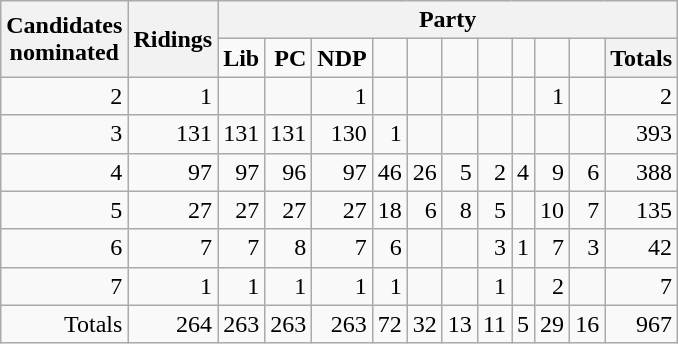<table class="wikitable" style="text-align:right;">
<tr>
<th rowspan="2">Candidates<br>nominated</th>
<th rowspan="2">Ridings</th>
<th colspan="11">Party</th>
</tr>
<tr>
<td><strong>Lib</strong></td>
<td><strong>PC</strong></td>
<td><strong>NDP</strong></td>
<td><strong></strong></td>
<td><strong></strong></td>
<td><strong></strong></td>
<td><strong></strong></td>
<td><strong></strong></td>
<td><strong></strong></td>
<td><strong></strong></td>
<th>Totals</th>
</tr>
<tr>
<td>2</td>
<td>1</td>
<td></td>
<td></td>
<td>1</td>
<td></td>
<td></td>
<td></td>
<td></td>
<td></td>
<td>1</td>
<td></td>
<td>2</td>
</tr>
<tr>
<td>3</td>
<td>131</td>
<td>131</td>
<td>131</td>
<td>130</td>
<td>1</td>
<td></td>
<td></td>
<td></td>
<td></td>
<td></td>
<td></td>
<td>393</td>
</tr>
<tr>
<td>4</td>
<td>97</td>
<td>97</td>
<td>96</td>
<td>97</td>
<td>46</td>
<td>26</td>
<td>5</td>
<td>2</td>
<td>4</td>
<td>9</td>
<td>6</td>
<td>388</td>
</tr>
<tr>
<td>5</td>
<td>27</td>
<td>27</td>
<td>27</td>
<td>27</td>
<td>18</td>
<td>6</td>
<td>8</td>
<td>5</td>
<td></td>
<td>10</td>
<td>7</td>
<td>135</td>
</tr>
<tr>
<td>6</td>
<td>7</td>
<td>7</td>
<td>8</td>
<td>7</td>
<td>6</td>
<td></td>
<td></td>
<td>3</td>
<td>1</td>
<td>7</td>
<td>3</td>
<td>42</td>
</tr>
<tr>
<td>7</td>
<td>1</td>
<td>1</td>
<td>1</td>
<td>1</td>
<td>1</td>
<td></td>
<td></td>
<td>1</td>
<td></td>
<td>2</td>
<td></td>
<td>7</td>
</tr>
<tr>
<td>Totals</td>
<td>264</td>
<td>263</td>
<td>263</td>
<td>263</td>
<td>72</td>
<td>32</td>
<td>13</td>
<td>11</td>
<td>5</td>
<td>29</td>
<td>16</td>
<td>967</td>
</tr>
</table>
